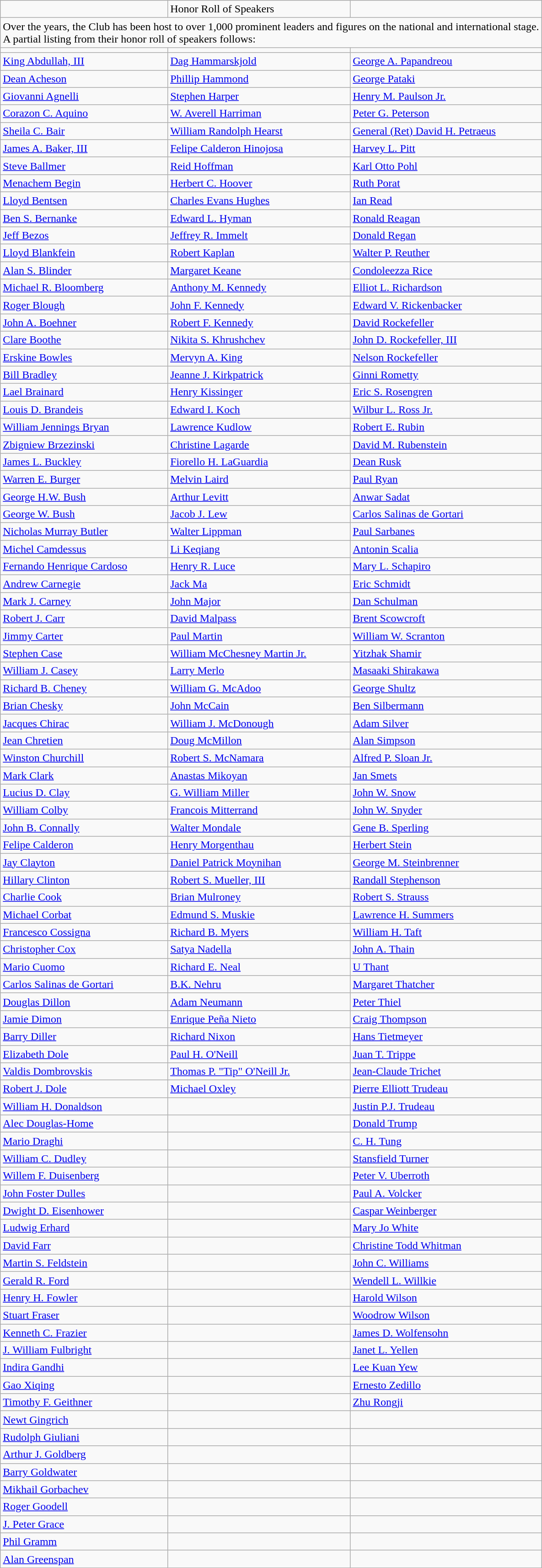<table class="wikitable sortable mw-collapsible">
<tr>
<td></td>
<td>Honor Roll of Speakers</td>
<td></td>
</tr>
<tr>
<td colspan="3">Over  the years, the Club has been host to over 1,000 prominent leaders and figures  on the national and international stage.<br>A partial listing from their honor roll of  speakers follows:</td>
</tr>
<tr>
<td></td>
<td></td>
<td></td>
</tr>
<tr>
<td><a href='#'>King Abdullah, III</a></td>
<td><a href='#'>Dag Hammarskjold</a></td>
<td><a href='#'>George A. Papandreou</a></td>
</tr>
<tr>
<td><a href='#'>Dean Acheson</a></td>
<td><a href='#'>Phillip Hammond</a></td>
<td><a href='#'>George Pataki</a></td>
</tr>
<tr>
<td><a href='#'>Giovanni Agnelli</a></td>
<td><a href='#'>Stephen Harper</a></td>
<td><a href='#'>Henry M. Paulson Jr.</a></td>
</tr>
<tr>
<td><a href='#'>Corazon C. Aquino</a></td>
<td><a href='#'>W. Averell Harriman</a></td>
<td><a href='#'>Peter G. Peterson</a></td>
</tr>
<tr>
<td><a href='#'>Sheila C. Bair</a></td>
<td><a href='#'>William Randolph Hearst</a></td>
<td><a href='#'>General (Ret) David H. Petraeus</a></td>
</tr>
<tr>
<td><a href='#'>James A. Baker, III</a></td>
<td><a href='#'>Felipe Calderon Hinojosa</a></td>
<td><a href='#'>Harvey L. Pitt</a></td>
</tr>
<tr>
<td><a href='#'>Steve Ballmer</a></td>
<td><a href='#'>Reid Hoffman</a></td>
<td><a href='#'>Karl Otto Pohl</a></td>
</tr>
<tr>
<td><a href='#'>Menachem Begin</a></td>
<td><a href='#'>Herbert C. Hoover</a></td>
<td><a href='#'>Ruth Porat</a></td>
</tr>
<tr>
<td><a href='#'>Lloyd Bentsen</a></td>
<td><a href='#'>Charles Evans Hughes</a></td>
<td><a href='#'>Ian Read</a></td>
</tr>
<tr>
<td><a href='#'>Ben S. Bernanke</a></td>
<td><a href='#'>Edward L. Hyman</a></td>
<td><a href='#'>Ronald Reagan</a></td>
</tr>
<tr>
<td><a href='#'>Jeff Bezos</a></td>
<td><a href='#'>Jeffrey R. Immelt</a></td>
<td><a href='#'>Donald Regan</a></td>
</tr>
<tr>
<td><a href='#'>Lloyd Blankfein</a></td>
<td><a href='#'>Robert Kaplan</a></td>
<td><a href='#'>Walter P. Reuther</a></td>
</tr>
<tr>
<td><a href='#'>Alan S. Blinder</a></td>
<td><a href='#'>Margaret Keane</a></td>
<td><a href='#'>Condoleezza Rice</a></td>
</tr>
<tr>
<td><a href='#'>Michael R. Bloomberg</a></td>
<td><a href='#'>Anthony M. Kennedy</a></td>
<td><a href='#'>Elliot L. Richardson</a></td>
</tr>
<tr>
<td><a href='#'>Roger Blough</a></td>
<td><a href='#'>John F. Kennedy</a></td>
<td><a href='#'>Edward V. Rickenbacker</a></td>
</tr>
<tr>
<td><a href='#'>John A. Boehner</a></td>
<td><a href='#'>Robert F. Kennedy</a></td>
<td><a href='#'>David Rockefeller</a></td>
</tr>
<tr>
<td><a href='#'>Clare Boothe</a></td>
<td><a href='#'>Nikita S. Khrushchev</a></td>
<td><a href='#'>John D. Rockefeller, III</a></td>
</tr>
<tr>
<td><a href='#'>Erskine Bowles</a></td>
<td><a href='#'>Mervyn A. King</a></td>
<td><a href='#'>Nelson Rockefeller</a></td>
</tr>
<tr>
<td><a href='#'>Bill Bradley</a></td>
<td><a href='#'>Jeanne J. Kirkpatrick</a></td>
<td><a href='#'>Ginni Rometty</a></td>
</tr>
<tr>
<td><a href='#'>Lael Brainard</a></td>
<td><a href='#'>Henry Kissinger</a></td>
<td><a href='#'>Eric S. Rosengren</a></td>
</tr>
<tr>
<td><a href='#'>Louis D. Brandeis</a></td>
<td><a href='#'>Edward I. Koch</a></td>
<td><a href='#'>Wilbur L. Ross Jr.</a></td>
</tr>
<tr>
<td><a href='#'>William Jennings Bryan</a></td>
<td><a href='#'>Lawrence Kudlow</a></td>
<td><a href='#'>Robert E. Rubin</a></td>
</tr>
<tr>
<td><a href='#'>Zbigniew Brzezinski</a></td>
<td><a href='#'>Christine Lagarde</a></td>
<td><a href='#'>David M. Rubenstein</a></td>
</tr>
<tr>
<td><a href='#'>James L. Buckley</a></td>
<td><a href='#'>Fiorello H. LaGuardia</a></td>
<td><a href='#'>Dean Rusk</a></td>
</tr>
<tr>
<td><a href='#'>Warren E. Burger</a></td>
<td><a href='#'>Melvin Laird</a></td>
<td><a href='#'>Paul Ryan</a></td>
</tr>
<tr>
<td><a href='#'>George H.W. Bush</a></td>
<td><a href='#'>Arthur Levitt</a></td>
<td><a href='#'>Anwar Sadat</a></td>
</tr>
<tr>
<td><a href='#'>George W. Bush</a></td>
<td><a href='#'>Jacob J. Lew</a></td>
<td><a href='#'>Carlos Salinas de Gortari</a></td>
</tr>
<tr>
<td><a href='#'>Nicholas Murray Butler</a></td>
<td><a href='#'>Walter Lippman</a></td>
<td><a href='#'>Paul Sarbanes</a></td>
</tr>
<tr>
<td><a href='#'>Michel Camdessus</a></td>
<td><a href='#'>Li Keqiang</a></td>
<td><a href='#'>Antonin Scalia</a></td>
</tr>
<tr>
<td><a href='#'>Fernando Henrique Cardoso</a></td>
<td><a href='#'>Henry R. Luce</a></td>
<td><a href='#'>Mary L. Schapiro</a></td>
</tr>
<tr>
<td><a href='#'>Andrew Carnegie</a></td>
<td><a href='#'>Jack Ma</a></td>
<td><a href='#'>Eric Schmidt</a></td>
</tr>
<tr>
<td><a href='#'>Mark J. Carney</a></td>
<td><a href='#'>John Major</a></td>
<td><a href='#'>Dan Schulman</a></td>
</tr>
<tr>
<td><a href='#'>Robert J. Carr</a></td>
<td><a href='#'>David Malpass</a></td>
<td><a href='#'>Brent Scowcroft</a></td>
</tr>
<tr>
<td><a href='#'>Jimmy Carter</a></td>
<td><a href='#'>Paul Martin</a></td>
<td><a href='#'>William W. Scranton</a></td>
</tr>
<tr>
<td><a href='#'>Stephen Case</a></td>
<td><a href='#'>William McChesney Martin Jr.</a></td>
<td><a href='#'>Yitzhak Shamir</a></td>
</tr>
<tr>
<td><a href='#'>William J. Casey</a></td>
<td><a href='#'>Larry Merlo</a></td>
<td><a href='#'>Masaaki Shirakawa</a></td>
</tr>
<tr>
<td><a href='#'>Richard B. Cheney</a></td>
<td><a href='#'>William G. McAdoo</a></td>
<td><a href='#'>George Shultz</a></td>
</tr>
<tr>
<td><a href='#'>Brian Chesky</a></td>
<td><a href='#'>John McCain</a></td>
<td><a href='#'>Ben Silbermann</a></td>
</tr>
<tr>
<td><a href='#'>Jacques Chirac</a></td>
<td><a href='#'>William J. McDonough</a></td>
<td><a href='#'>Adam Silver</a></td>
</tr>
<tr>
<td><a href='#'>Jean Chretien</a></td>
<td><a href='#'>Doug McMillon</a></td>
<td><a href='#'>Alan Simpson</a></td>
</tr>
<tr>
<td><a href='#'>Winston Churchill</a></td>
<td><a href='#'>Robert S. McNamara</a></td>
<td><a href='#'>Alfred P. Sloan Jr.</a></td>
</tr>
<tr>
<td><a href='#'>Mark Clark</a></td>
<td><a href='#'>Anastas Mikoyan</a></td>
<td><a href='#'>Jan Smets</a></td>
</tr>
<tr>
<td><a href='#'>Lucius D. Clay</a></td>
<td><a href='#'>G. William Miller</a></td>
<td><a href='#'>John W. Snow</a></td>
</tr>
<tr>
<td><a href='#'>William Colby</a></td>
<td><a href='#'>Francois Mitterrand</a></td>
<td><a href='#'>John W. Snyder</a></td>
</tr>
<tr>
<td><a href='#'>John B. Connally</a></td>
<td><a href='#'>Walter Mondale</a></td>
<td><a href='#'>Gene B. Sperling</a></td>
</tr>
<tr>
<td><a href='#'>Felipe Calderon</a></td>
<td><a href='#'>Henry Morgenthau</a></td>
<td><a href='#'>Herbert Stein</a></td>
</tr>
<tr>
<td><a href='#'>Jay Clayton</a></td>
<td><a href='#'>Daniel Patrick Moynihan</a></td>
<td><a href='#'>George M. Steinbrenner</a></td>
</tr>
<tr>
<td><a href='#'>Hillary Clinton</a></td>
<td><a href='#'>Robert S. Mueller, III</a></td>
<td><a href='#'>Randall Stephenson</a></td>
</tr>
<tr>
<td><a href='#'>Charlie Cook</a></td>
<td><a href='#'>Brian Mulroney</a></td>
<td><a href='#'>Robert S. Strauss</a></td>
</tr>
<tr>
<td><a href='#'>Michael Corbat</a></td>
<td><a href='#'>Edmund S. Muskie</a></td>
<td><a href='#'>Lawrence H. Summers</a></td>
</tr>
<tr>
<td><a href='#'>Francesco Cossigna</a></td>
<td><a href='#'>Richard B. Myers</a></td>
<td><a href='#'>William H. Taft</a></td>
</tr>
<tr>
<td><a href='#'>Christopher Cox</a></td>
<td><a href='#'>Satya Nadella</a></td>
<td><a href='#'>John A. Thain</a></td>
</tr>
<tr>
<td><a href='#'>Mario Cuomo</a></td>
<td><a href='#'>Richard E. Neal</a></td>
<td><a href='#'>U Thant</a></td>
</tr>
<tr>
<td><a href='#'>Carlos Salinas de Gortari</a></td>
<td><a href='#'>B.K. Nehru</a></td>
<td><a href='#'>Margaret Thatcher</a></td>
</tr>
<tr>
<td><a href='#'>Douglas Dillon</a></td>
<td><a href='#'>Adam Neumann</a></td>
<td><a href='#'>Peter Thiel</a></td>
</tr>
<tr>
<td><a href='#'>Jamie Dimon</a></td>
<td><a href='#'>Enrique Peña Nieto</a></td>
<td><a href='#'>Craig Thompson</a></td>
</tr>
<tr>
<td><a href='#'>Barry Diller</a></td>
<td><a href='#'>Richard Nixon</a></td>
<td><a href='#'>Hans Tietmeyer</a></td>
</tr>
<tr>
<td><a href='#'>Elizabeth Dole</a></td>
<td><a href='#'>Paul H. O'Neill</a></td>
<td><a href='#'>Juan T. Trippe</a></td>
</tr>
<tr>
<td><a href='#'>Valdis Dombrovskis</a></td>
<td><a href='#'>Thomas P. "Tip" O'Neill Jr.</a></td>
<td><a href='#'>Jean-Claude Trichet</a></td>
</tr>
<tr>
<td><a href='#'>Robert J. Dole</a></td>
<td><a href='#'>Michael Oxley</a></td>
<td><a href='#'>Pierre Elliott Trudeau</a></td>
</tr>
<tr>
<td><a href='#'>William H. Donaldson</a></td>
<td></td>
<td><a href='#'>Justin P.J. Trudeau</a></td>
</tr>
<tr>
<td><a href='#'>Alec Douglas-Home</a></td>
<td></td>
<td><a href='#'>Donald Trump</a></td>
</tr>
<tr>
<td><a href='#'>Mario Draghi</a></td>
<td></td>
<td><a href='#'>C. H. Tung</a></td>
</tr>
<tr>
<td><a href='#'>William C. Dudley</a></td>
<td></td>
<td><a href='#'>Stansfield Turner</a></td>
</tr>
<tr>
<td><a href='#'>Willem F. Duisenberg</a></td>
<td></td>
<td><a href='#'>Peter V. Uberroth</a></td>
</tr>
<tr>
<td><a href='#'>John Foster Dulles</a></td>
<td></td>
<td><a href='#'>Paul A. Volcker</a></td>
</tr>
<tr>
<td><a href='#'>Dwight D. Eisenhower</a></td>
<td></td>
<td><a href='#'>Caspar Weinberger</a></td>
</tr>
<tr>
<td><a href='#'>Ludwig Erhard</a></td>
<td></td>
<td><a href='#'>Mary Jo White</a></td>
</tr>
<tr>
<td><a href='#'>David Farr</a></td>
<td></td>
<td><a href='#'>Christine Todd Whitman</a></td>
</tr>
<tr>
<td><a href='#'>Martin S. Feldstein</a></td>
<td></td>
<td><a href='#'>John C. Williams</a></td>
</tr>
<tr>
<td><a href='#'>Gerald R. Ford</a></td>
<td></td>
<td><a href='#'>Wendell L. Willkie</a></td>
</tr>
<tr>
<td><a href='#'>Henry H. Fowler</a></td>
<td></td>
<td><a href='#'>Harold Wilson</a></td>
</tr>
<tr>
<td><a href='#'>Stuart Fraser</a></td>
<td></td>
<td><a href='#'>Woodrow Wilson</a></td>
</tr>
<tr>
<td><a href='#'>Kenneth C. Frazier</a></td>
<td></td>
<td><a href='#'>James D. Wolfensohn</a></td>
</tr>
<tr>
<td><a href='#'>J. William Fulbright</a></td>
<td></td>
<td><a href='#'>Janet L. Yellen</a></td>
</tr>
<tr>
<td><a href='#'>Indira Gandhi</a></td>
<td></td>
<td><a href='#'>Lee Kuan Yew</a></td>
</tr>
<tr>
<td><a href='#'>Gao Xiqing</a></td>
<td></td>
<td><a href='#'>Ernesto Zedillo</a></td>
</tr>
<tr>
<td><a href='#'>Timothy F. Geithner</a></td>
<td></td>
<td><a href='#'>Zhu Rongji</a></td>
</tr>
<tr>
<td><a href='#'>Newt Gingrich</a></td>
<td></td>
<td></td>
</tr>
<tr>
<td><a href='#'>Rudolph Giuliani</a></td>
<td></td>
<td></td>
</tr>
<tr>
<td><a href='#'>Arthur J. Goldberg</a></td>
<td></td>
<td></td>
</tr>
<tr>
<td><a href='#'>Barry Goldwater</a></td>
<td></td>
<td></td>
</tr>
<tr>
<td><a href='#'>Mikhail Gorbachev</a></td>
<td></td>
<td></td>
</tr>
<tr>
<td><a href='#'>Roger Goodell</a></td>
<td></td>
<td></td>
</tr>
<tr>
<td><a href='#'>J. Peter Grace</a></td>
<td></td>
<td></td>
</tr>
<tr>
<td><a href='#'>Phil Gramm</a></td>
<td></td>
<td></td>
</tr>
<tr>
<td><a href='#'>Alan Greenspan</a></td>
<td></td>
<td></td>
</tr>
</table>
